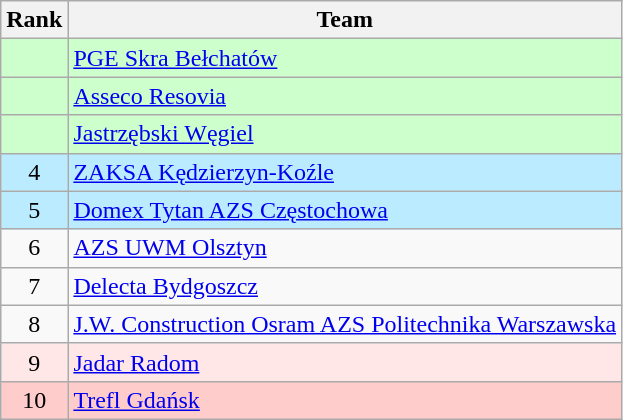<table class="wikitable" style="white-space: nowrap; width:25%;">
<tr>
<th width=15%>Rank</th>
<th>Team</th>
</tr>
<tr bgcolor=#CCFFCC>
<td style="text-align:center;"></td>
<td><a href='#'>PGE Skra Bełchatów</a></td>
</tr>
<tr bgcolor=#CCFFCC>
<td style="text-align:center;"></td>
<td><a href='#'>Asseco Resovia</a></td>
</tr>
<tr bgcolor=#CCFFCC>
<td style="text-align:center;"></td>
<td><a href='#'>Jastrzębski Węgiel</a></td>
</tr>
<tr bgcolor=#BBEBFF>
<td style="text-align:center;">4</td>
<td><a href='#'>ZAKSA Kędzierzyn-Koźle</a></td>
</tr>
<tr bgcolor=#BBEBFF>
<td style="text-align:center;">5</td>
<td><a href='#'>Domex Tytan AZS Częstochowa</a></td>
</tr>
<tr>
<td style="text-align:center;">6</td>
<td><a href='#'>AZS UWM Olsztyn</a></td>
</tr>
<tr>
<td style="text-align:center;">7</td>
<td><a href='#'>Delecta Bydgoszcz</a></td>
</tr>
<tr>
<td style="text-align:center;">8</td>
<td><a href='#'>J.W. Construction Osram AZS Politechnika Warszawska</a></td>
</tr>
<tr bgcolor=#FFE7E7>
<td style="text-align:center;">9</td>
<td><a href='#'>Jadar Radom</a></td>
</tr>
<tr bgcolor=#FFCCCC>
<td style="text-align:center;">10</td>
<td><a href='#'>Trefl Gdańsk</a></td>
</tr>
</table>
